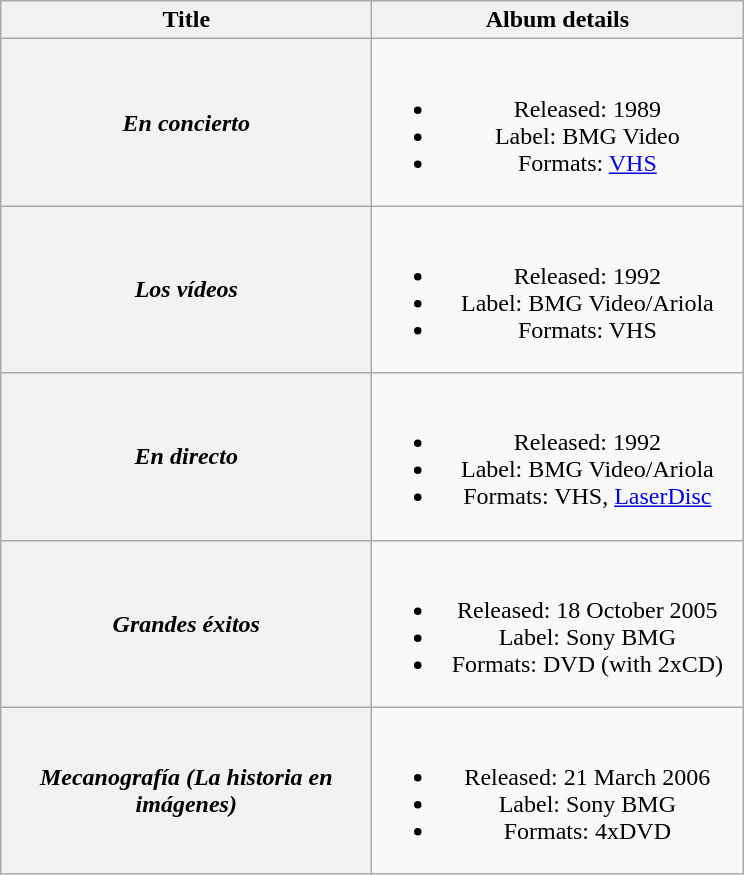<table class="wikitable plainrowheaders" style="text-align:center;">
<tr>
<th scope="col" style="width:15em;">Title</th>
<th scope="col" style="width:15em;">Album details</th>
</tr>
<tr>
<th scope="row"><em>En concierto</em></th>
<td><br><ul><li>Released: 1989</li><li>Label: BMG Video</li><li>Formats: <a href='#'>VHS</a></li></ul></td>
</tr>
<tr>
<th scope="row"><em>Los vídeos</em></th>
<td><br><ul><li>Released: 1992</li><li>Label: BMG Video/Ariola</li><li>Formats: VHS</li></ul></td>
</tr>
<tr>
<th scope="row"><em>En directo</em></th>
<td><br><ul><li>Released: 1992</li><li>Label: BMG Video/Ariola</li><li>Formats: VHS, <a href='#'>LaserDisc</a></li></ul></td>
</tr>
<tr>
<th scope="row"><em>Grandes éxitos</em></th>
<td><br><ul><li>Released: 18 October 2005</li><li>Label: Sony BMG</li><li>Formats: DVD (with 2xCD)</li></ul></td>
</tr>
<tr>
<th scope="row"><em>Mecanografía (La historia en imágenes)</em></th>
<td><br><ul><li>Released: 21 March 2006</li><li>Label: Sony BMG</li><li>Formats: 4xDVD</li></ul></td>
</tr>
</table>
